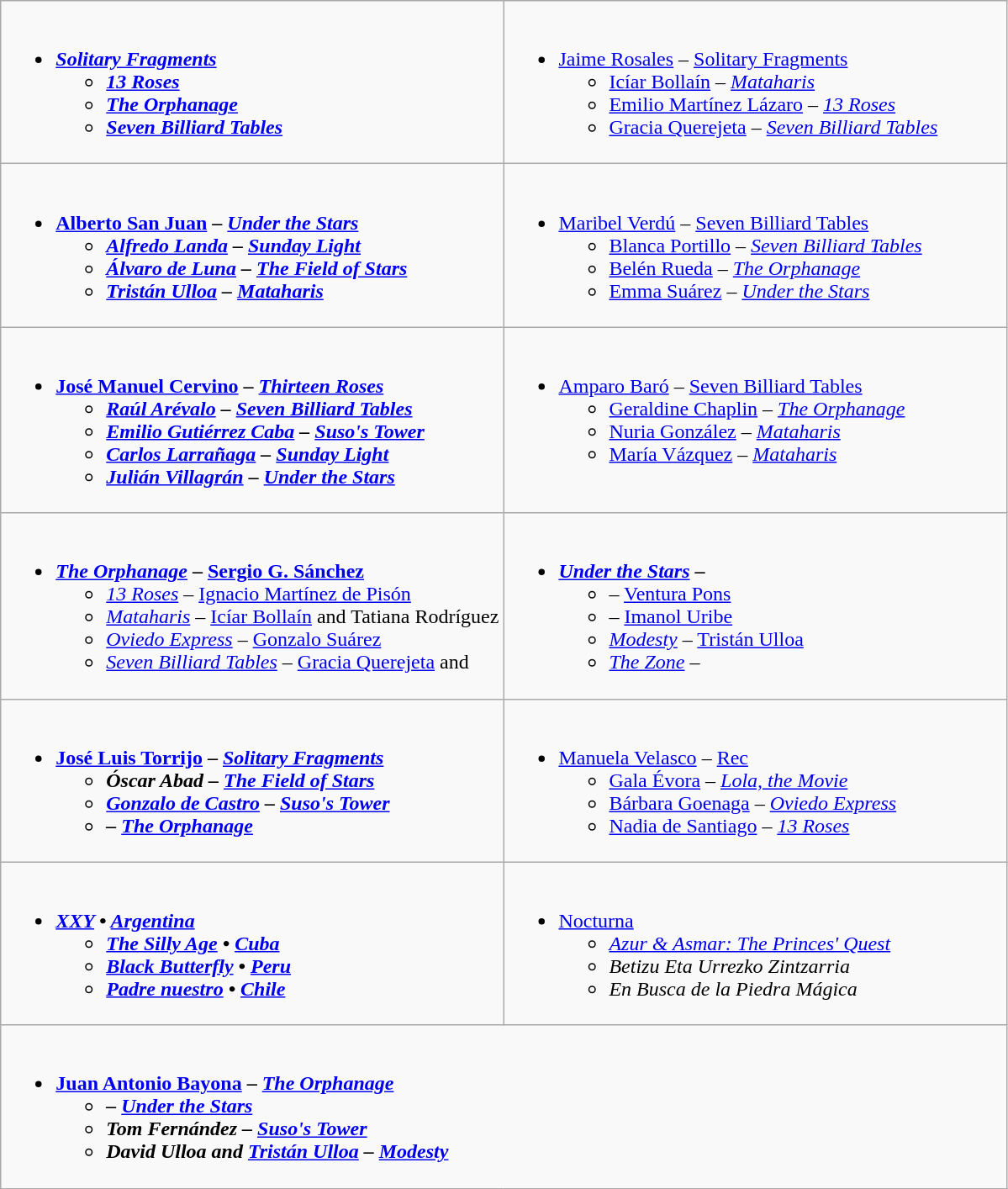<table class=wikitable style="width=100%">
<tr>
<td style="vertical-align:top;" width="50%"><br><ul><li><strong> <em><a href='#'>Solitary Fragments</a><strong><em><ul><li></em><a href='#'>13 Roses</a><em></li><li></em><a href='#'>The Orphanage</a><em></li><li></em><a href='#'>Seven Billiard Tables</a><em></li></ul></li></ul></td>
<td style="vertical-align:top;" width="50%"><br><ul><li></strong><a href='#'>Jaime Rosales</a> – </em><a href='#'>Solitary Fragments</a></em></strong><ul><li><a href='#'>Icíar Bollaín</a> – <em><a href='#'>Mataharis</a></em></li><li><a href='#'>Emilio Martínez Lázaro</a> – <em><a href='#'>13 Roses</a></em></li><li><a href='#'>Gracia Querejeta</a> – <em><a href='#'>Seven Billiard Tables</a></em></li></ul></li></ul></td>
</tr>
<tr>
<td style="vertical-align:top;" width="50%"><br><ul><li><strong> <a href='#'>Alberto San Juan</a> – <em><a href='#'>Under the Stars</a><strong><em><ul><li><a href='#'>Alfredo Landa</a> – </em><a href='#'>Sunday Light</a><em></li><li><a href='#'>Álvaro de Luna</a> – </em><a href='#'>The Field of Stars</a><em></li><li><a href='#'>Tristán Ulloa</a> – </em><a href='#'>Mataharis</a><em></li></ul></li></ul></td>
<td style="vertical-align:top;" width="50%"><br><ul><li></strong> <a href='#'>Maribel Verdú</a> – </em><a href='#'>Seven Billiard Tables</a></em></strong><ul><li><a href='#'>Blanca Portillo</a> – <em><a href='#'>Seven Billiard Tables</a></em></li><li><a href='#'>Belén Rueda</a> – <em><a href='#'>The Orphanage</a></em></li><li><a href='#'>Emma Suárez</a> – <em><a href='#'>Under the Stars</a></em></li></ul></li></ul></td>
</tr>
<tr>
<td style="vertical-align:top;" width="50%"><br><ul><li><strong><a href='#'>José Manuel Cervino</a> – <em><a href='#'>Thirteen Roses</a><strong><em><ul><li><a href='#'>Raúl Arévalo</a> – </em><a href='#'>Seven Billiard Tables</a><em></li><li><a href='#'>Emilio Gutiérrez Caba</a> – </em><a href='#'>Suso's Tower</a><em></li><li><a href='#'>Carlos Larrañaga</a> – </em><a href='#'>Sunday Light</a><em></li><li><a href='#'>Julián Villagrán</a> – </em><a href='#'>Under the Stars</a><em></li></ul></li></ul></td>
<td style="vertical-align:top;" width="50%"><br><ul><li></strong><a href='#'>Amparo Baró</a> – </em><a href='#'>Seven Billiard Tables</a></em></strong><ul><li><a href='#'>Geraldine Chaplin</a> – <em><a href='#'>The Orphanage</a></em></li><li><a href='#'>Nuria González</a> – <em><a href='#'>Mataharis</a></em></li><li><a href='#'>María Vázquez</a> – <em><a href='#'>Mataharis</a></em></li></ul></li></ul></td>
</tr>
<tr>
<td style="vertical-align:top;" width="50%"><br><ul><li><strong> <em><a href='#'>The Orphanage</a></em> – <a href='#'>Sergio G. Sánchez</a></strong><ul><li><em><a href='#'>13 Roses</a></em> – <a href='#'>Ignacio Martínez de Pisón</a></li><li><em><a href='#'>Mataharis</a></em> – <a href='#'>Icíar Bollaín</a> and Tatiana Rodríguez</li><li><em><a href='#'>Oviedo Express</a></em> – <a href='#'>Gonzalo Suárez</a></li><li><em><a href='#'>Seven Billiard Tables</a></em> – <a href='#'>Gracia Querejeta</a> and </li></ul></li></ul></td>
<td style="vertical-align:top;" width="50%"><br><ul><li><strong> <em><a href='#'>Under the Stars</a></em> – </strong><ul><li><em></em> – <a href='#'>Ventura Pons</a></li><li><em></em> – <a href='#'>Imanol Uribe</a></li><li><em><a href='#'>Modesty</a></em> – <a href='#'>Tristán Ulloa</a></li><li><em><a href='#'>The Zone</a></em> – </li></ul></li></ul></td>
</tr>
<tr>
<td style="vertical-align:top;" width="50%"><br><ul><li><strong><a href='#'>José Luis Torrijo</a> – <em><a href='#'>Solitary Fragments</a><strong><em><ul><li>Óscar Abad – </em><a href='#'>The Field of Stars</a><em></li><li><a href='#'>Gonzalo de Castro</a> – </em><a href='#'>Suso's Tower</a><em></li><li>– </em><a href='#'>The Orphanage</a><em></li></ul></li></ul></td>
<td style="vertical-align:top;" width="50%"><br><ul><li></strong><a href='#'>Manuela Velasco</a> – </em><a href='#'>Rec</a></em></strong><ul><li><a href='#'>Gala Évora</a> – <em><a href='#'>Lola, the Movie</a></em></li><li><a href='#'>Bárbara Goenaga</a> – <em><a href='#'>Oviedo Express</a></em></li><li><a href='#'>Nadia de Santiago</a> – <em><a href='#'>13 Roses</a></em></li></ul></li></ul></td>
</tr>
<tr>
<td style="vertical-align:top;" width="50%"><br><ul><li><strong> <em><a href='#'>XXY</a><strong><em> • <a href='#'>Argentina</a><ul><li></em><a href='#'>The Silly Age</a><em> • <a href='#'>Cuba</a></li><li></em><a href='#'>Black Butterfly</a><em> • <a href='#'>Peru</a></li><li></em><a href='#'>Padre nuestro</a><em> • <a href='#'>Chile</a></li></ul></li></ul></td>
<td style="vertical-align:top;" width="50%"><br><ul><li></strong> </em><a href='#'>Nocturna</a></em></strong><ul><li><em><a href='#'>Azur & Asmar: The Princes' Quest</a></em></li><li><em>Betizu Eta Urrezko Zintzarria</em></li><li><em>En Busca de la Piedra Mágica</em></li></ul></li></ul></td>
</tr>
<tr>
<td colspan = "2" style="vertical-align:top;" width="50%"><br><ul><li><strong><a href='#'>Juan Antonio Bayona</a> – <em><a href='#'>The Orphanage</a><strong><em><ul><li> – </em><a href='#'>Under the Stars</a><em></li><li>Tom Fernández – </em><a href='#'>Suso's Tower</a><em></li><li>David Ulloa and <a href='#'>Tristán Ulloa</a> – </em><a href='#'>Modesty</a><em></li></ul></li></ul></td>
</tr>
</table>
